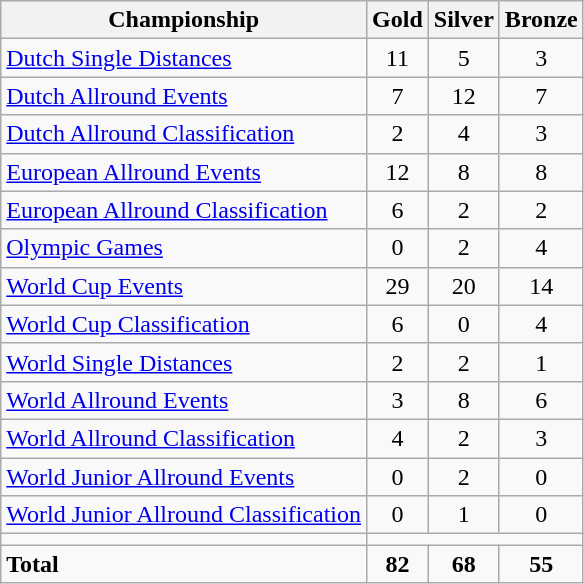<table class="wikitable">
<tr>
<th>Championship</th>
<th>Gold <br> </th>
<th>Silver <br> </th>
<th>Bronze <br> </th>
</tr>
<tr>
<td><a href='#'>Dutch Single Distances</a></td>
<td style="text-align:center">11</td>
<td style="text-align:center">5</td>
<td style="text-align:center">3</td>
</tr>
<tr>
<td><a href='#'>Dutch Allround Events</a></td>
<td style="text-align:center">7</td>
<td style="text-align:center">12</td>
<td style="text-align:center">7</td>
</tr>
<tr>
<td><a href='#'>Dutch Allround Classification</a></td>
<td style="text-align:center">2</td>
<td style="text-align:center">4</td>
<td style="text-align:center">3</td>
</tr>
<tr>
<td><a href='#'>European Allround Events</a></td>
<td style="text-align:center">12</td>
<td style="text-align:center">8</td>
<td style="text-align:center">8</td>
</tr>
<tr>
<td><a href='#'>European Allround Classification</a></td>
<td style="text-align:center">6</td>
<td style="text-align:center">2</td>
<td style="text-align:center">2</td>
</tr>
<tr>
<td><a href='#'>Olympic Games</a></td>
<td style="text-align:center">0</td>
<td style="text-align:center">2</td>
<td style="text-align:center">4</td>
</tr>
<tr>
<td><a href='#'>World Cup Events</a></td>
<td style="text-align:center">29</td>
<td style="text-align:center">20</td>
<td style="text-align:center">14</td>
</tr>
<tr>
<td><a href='#'>World Cup Classification</a></td>
<td style="text-align:center">6</td>
<td style="text-align:center">0</td>
<td style="text-align:center">4</td>
</tr>
<tr>
<td><a href='#'>World Single Distances</a></td>
<td style="text-align:center">2</td>
<td style="text-align:center">2</td>
<td style="text-align:center">1</td>
</tr>
<tr>
<td><a href='#'>World Allround Events</a></td>
<td style="text-align:center">3</td>
<td style="text-align:center">8</td>
<td style="text-align:center">6</td>
</tr>
<tr>
<td><a href='#'>World Allround Classification</a></td>
<td style="text-align:center">4</td>
<td style="text-align:center">2</td>
<td style="text-align:center">3</td>
</tr>
<tr>
<td><a href='#'>World Junior Allround Events</a></td>
<td style="text-align:center">0</td>
<td style="text-align:center">2</td>
<td style="text-align:center">0</td>
</tr>
<tr>
<td><a href='#'>World Junior Allround Classification</a></td>
<td style="text-align:center">0</td>
<td style="text-align:center">1</td>
<td style="text-align:center">0</td>
</tr>
<tr>
<td></td>
</tr>
<tr>
<td><strong>Total</strong></td>
<td style="text-align:center"><strong>82</strong></td>
<td style="text-align:center"><strong>68</strong></td>
<td style="text-align:center"><strong>55</strong></td>
</tr>
</table>
